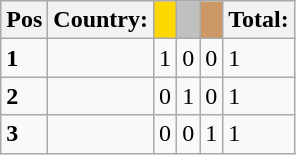<table class="wikitable">
<tr>
<th>Pos</th>
<th>Country:</th>
<th style="background-color:gold"></th>
<th style="background-color:silver"></th>
<th style="background-color:#CC9966"></th>
<th>Total:</th>
</tr>
<tr>
<td><strong>1</strong></td>
<td></td>
<td>1</td>
<td>0</td>
<td>0</td>
<td>1</td>
</tr>
<tr>
<td><strong>2</strong></td>
<td></td>
<td>0</td>
<td>1</td>
<td>0</td>
<td>1</td>
</tr>
<tr>
<td><strong>3</strong></td>
<td></td>
<td>0</td>
<td>0</td>
<td>1</td>
<td>1</td>
</tr>
</table>
